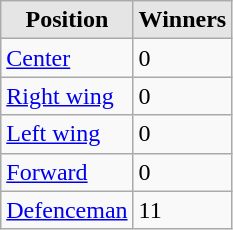<table class="wikitable">
<tr>
<th style="background:#e5e5e5;">Position</th>
<th style="background:#e5e5e5;">Winners</th>
</tr>
<tr>
<td><a href='#'>Center</a></td>
<td>0</td>
</tr>
<tr>
<td><a href='#'>Right wing</a></td>
<td>0</td>
</tr>
<tr>
<td><a href='#'>Left wing</a></td>
<td>0</td>
</tr>
<tr>
<td><a href='#'>Forward</a></td>
<td>0</td>
</tr>
<tr>
<td><a href='#'>Defenceman</a></td>
<td>11</td>
</tr>
</table>
